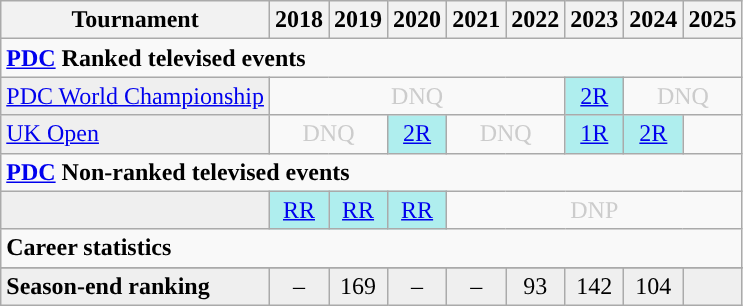<table class="wikitable">
<tr>
<th>Tournament</th>
<th>2018</th>
<th>2019</th>
<th>2020</th>
<th>2021</th>
<th>2022</th>
<th>2023</th>
<th>2024</th>
<th>2025</th>
</tr>
<tr>
<td colspan="15" align="left"><strong><a href='#'>PDC</a> Ranked televised events</strong></td>
</tr>
<tr>
<td style="background:#efefef;"><a href='#'>PDC World Championship</a></td>
<td colspan="5" style="text-align:center; color:#ccc;">DNQ</td>
<td style="text-align:center; background:#afeeee;"><a href='#'>2R</a></td>
<td colspan="2" style="text-align:center; color:#ccc;">DNQ</td>
</tr>
<tr>
<td style="background:#efefef;"><a href='#'>UK Open</a></td>
<td colspan="2" style="text-align:center; color:#ccc;">DNQ</td>
<td style="text-align:center; background:#afeeee;"><a href='#'>2R</a></td>
<td colspan="2" style="text-align:center; color:#ccc;">DNQ</td>
<td style="text-align:center; background:#afeeee;"><a href='#'>1R</a></td>
<td style="text-align:center; background:#afeeee;"><a href='#'>2R</a></td>
<td></td>
</tr>
<tr>
<td colspan="15" align="left"><strong><a href='#'>PDC</a> Non-ranked televised events</strong></td>
</tr>
<tr>
<td style="background:#efefef;"></td>
<td style="text-align:center; background:#afeeee;"><a href='#'>RR</a></td>
<td style="text-align:center; background:#afeeee;"><a href='#'>RR</a></td>
<td style="text-align:center; background:#afeeee;"><a href='#'>RR</a></td>
<td colspan="5" style="text-align:center; color:#ccc;">DNP</td>
</tr>
<tr>
<td colspan="9" align="left"><strong>Career statistics</strong></td>
</tr>
<tr>
</tr>
<tr bgcolor="efefef">
<td align="left"><strong>Season-end ranking</strong></td>
<td style="text-align:center;">–</td>
<td style="text-align:center;">169</td>
<td style="text-align:center;">–</td>
<td style="text-align:center;">–</td>
<td style="text-align:center;">93</td>
<td style="text-align:center;">142</td>
<td style="text-align:center;">104</td>
<td></td>
</tr>
</table>
